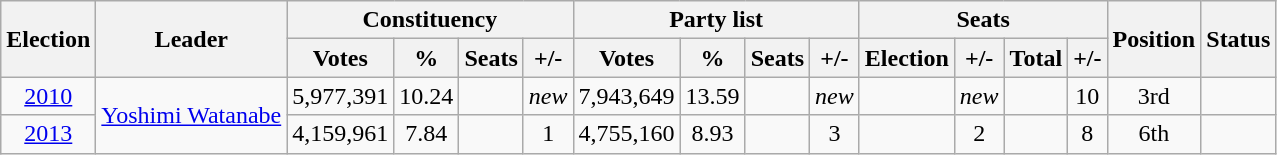<table class="wikitable" style="text-align:center">
<tr>
<th rowspan="2">Election</th>
<th rowspan="2">Leader</th>
<th colspan="4">Constituency</th>
<th colspan="4">Party list</th>
<th colspan="4">Seats</th>
<th rowspan="2">Position</th>
<th rowspan="2">Status</th>
</tr>
<tr>
<th>Votes</th>
<th>%</th>
<th>Seats</th>
<th>+/-</th>
<th>Votes</th>
<th>%</th>
<th>Seats</th>
<th>+/-</th>
<th>Election</th>
<th>+/-</th>
<th>Total</th>
<th>+/-</th>
</tr>
<tr>
<td><a href='#'>2010</a></td>
<td rowspan="2"><a href='#'>Yoshimi Watanabe</a></td>
<td>5,977,391</td>
<td>10.24</td>
<td></td>
<td><em>new</em></td>
<td>7,943,649</td>
<td>13.59</td>
<td></td>
<td><em>new</em></td>
<td></td>
<td><em>new</em></td>
<td></td>
<td> 10</td>
<td>3rd</td>
<td></td>
</tr>
<tr>
<td><a href='#'>2013</a></td>
<td>4,159,961</td>
<td>7.84</td>
<td></td>
<td> 1</td>
<td>4,755,160</td>
<td>8.93</td>
<td></td>
<td> 3</td>
<td></td>
<td> 2</td>
<td></td>
<td> 8</td>
<td>6th</td>
<td></td>
</tr>
</table>
